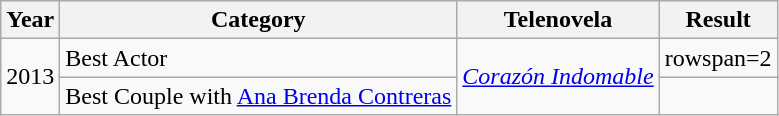<table class="wikitable">
<tr>
<th><strong>Year</strong></th>
<th><strong>Category</strong></th>
<th><strong>Telenovela</strong></th>
<th><strong>Result</strong></th>
</tr>
<tr>
<td rowspan=2>2013</td>
<td>Best Actor</td>
<td rowspan=2><em><a href='#'>Corazón Indomable</a></em></td>
<td>rowspan=2 </td>
</tr>
<tr>
<td>Best Couple with <a href='#'>Ana Brenda Contreras</a></td>
</tr>
</table>
